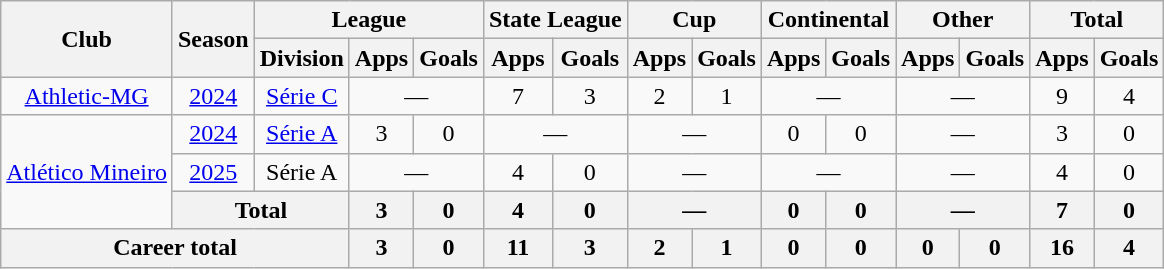<table class="wikitable" style="text-align: center;">
<tr>
<th rowspan="2">Club</th>
<th rowspan="2">Season</th>
<th colspan="3">League</th>
<th colspan="2">State League</th>
<th colspan="2">Cup</th>
<th colspan="2">Continental</th>
<th colspan="2">Other</th>
<th colspan="2">Total</th>
</tr>
<tr>
<th>Division</th>
<th>Apps</th>
<th>Goals</th>
<th>Apps</th>
<th>Goals</th>
<th>Apps</th>
<th>Goals</th>
<th>Apps</th>
<th>Goals</th>
<th>Apps</th>
<th>Goals</th>
<th>Apps</th>
<th>Goals</th>
</tr>
<tr>
<td valign="center"><a href='#'>Athletic-MG</a></td>
<td><a href='#'>2024</a></td>
<td><a href='#'>Série C</a></td>
<td colspan="2">—</td>
<td>7</td>
<td>3</td>
<td>2</td>
<td>1</td>
<td colspan="2">—</td>
<td colspan="2">—</td>
<td>9</td>
<td>4</td>
</tr>
<tr>
<td rowspan="3" valign="center"><a href='#'>Atlético Mineiro</a></td>
<td><a href='#'>2024</a></td>
<td><a href='#'>Série A</a></td>
<td>3</td>
<td>0</td>
<td colspan="2">—</td>
<td colspan="2">—</td>
<td>0</td>
<td>0</td>
<td colspan="2">—</td>
<td>3</td>
<td>0</td>
</tr>
<tr>
<td><a href='#'>2025</a></td>
<td>Série A</td>
<td colspan="2">—</td>
<td>4</td>
<td>0</td>
<td colspan="2">—</td>
<td colspan="2">—</td>
<td colspan="2">—</td>
<td>4</td>
<td>0</td>
</tr>
<tr>
<th colspan="2">Total</th>
<th>3</th>
<th>0</th>
<th>4</th>
<th>0</th>
<th colspan="2">—</th>
<th>0</th>
<th>0</th>
<th colspan="2">—</th>
<th>7</th>
<th>0</th>
</tr>
<tr>
<th colspan="3"><strong>Career total</strong></th>
<th>3</th>
<th>0</th>
<th>11</th>
<th>3</th>
<th>2</th>
<th>1</th>
<th>0</th>
<th>0</th>
<th>0</th>
<th>0</th>
<th>16</th>
<th>4</th>
</tr>
</table>
